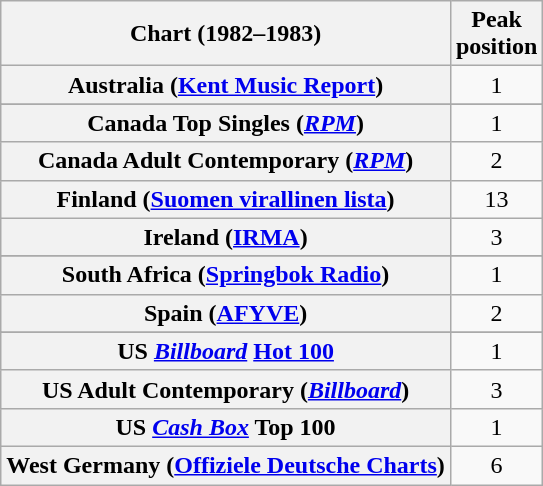<table class="wikitable sortable plainrowheaders">
<tr>
<th scope="col">Chart (1982–1983)</th>
<th scope="col">Peak<br>position</th>
</tr>
<tr>
<th scope="row">Australia (<a href='#'>Kent Music Report</a>)</th>
<td style="text-align:center;">1</td>
</tr>
<tr>
</tr>
<tr>
</tr>
<tr>
<th scope="row">Canada Top Singles (<em><a href='#'>RPM</a></em>)</th>
<td style="text-align:center;">1</td>
</tr>
<tr>
<th scope="row">Canada Adult Contemporary (<em><a href='#'>RPM</a></em>)</th>
<td style="text-align:center;">2</td>
</tr>
<tr>
<th scope="row">Finland (<a href='#'>Suomen virallinen lista</a>)</th>
<td style="text-align:center;">13</td>
</tr>
<tr>
<th scope="row">Ireland (<a href='#'>IRMA</a>)</th>
<td style="text-align:center;">3</td>
</tr>
<tr>
</tr>
<tr>
</tr>
<tr>
<th scope="row">South Africa (<a href='#'>Springbok Radio</a>)</th>
<td align="center">1</td>
</tr>
<tr>
<th scope="row">Spain (<a href='#'>AFYVE</a>)</th>
<td style="text-align:center;">2</td>
</tr>
<tr>
</tr>
<tr>
</tr>
<tr>
</tr>
<tr>
<th scope="row">US <em><a href='#'>Billboard</a></em> <a href='#'>Hot 100</a></th>
<td style="text-align:center;">1</td>
</tr>
<tr>
<th scope="row">US Adult Contemporary (<em><a href='#'>Billboard</a></em>)</th>
<td style="text-align:center;">3</td>
</tr>
<tr>
<th scope="row">US <a href='#'><em>Cash Box</em></a> Top 100</th>
<td style="text-align:center;">1</td>
</tr>
<tr>
<th scope="row">West Germany (<a href='#'>Offiziele Deutsche Charts</a>)</th>
<td style="text-align:center;">6</td>
</tr>
</table>
